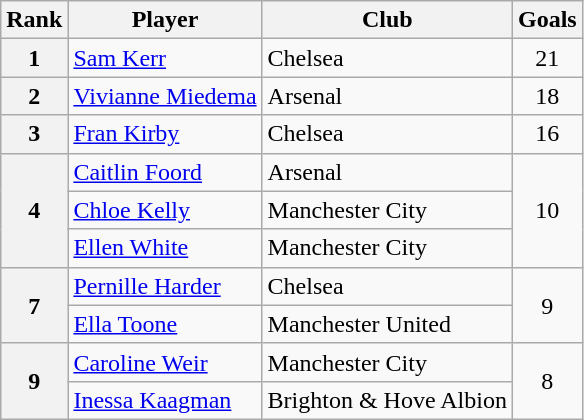<table class="wikitable" style="text-align:center">
<tr>
<th>Rank</th>
<th>Player</th>
<th>Club</th>
<th>Goals</th>
</tr>
<tr>
<th>1</th>
<td align="left"> <a href='#'>Sam Kerr</a></td>
<td align="left">Chelsea</td>
<td>21</td>
</tr>
<tr>
<th>2</th>
<td align="left"> <a href='#'>Vivianne Miedema</a></td>
<td align="left">Arsenal</td>
<td>18</td>
</tr>
<tr>
<th>3</th>
<td align="left"> <a href='#'>Fran Kirby</a></td>
<td align="left">Chelsea</td>
<td>16</td>
</tr>
<tr>
<th rowspan=3>4</th>
<td align="left"> <a href='#'>Caitlin Foord</a></td>
<td align="left">Arsenal</td>
<td rowspan=3>10</td>
</tr>
<tr>
<td align="left"> <a href='#'>Chloe Kelly</a></td>
<td align="left">Manchester City</td>
</tr>
<tr>
<td align="left"> <a href='#'>Ellen White</a></td>
<td align="left">Manchester City</td>
</tr>
<tr>
<th rowspan=2>7</th>
<td align="left"> <a href='#'>Pernille Harder</a></td>
<td align="left">Chelsea</td>
<td rowspan=2>9</td>
</tr>
<tr>
<td align="left"> <a href='#'>Ella Toone</a></td>
<td align="left">Manchester United</td>
</tr>
<tr>
<th rowspan=2>9</th>
<td align="left"> <a href='#'>Caroline Weir</a></td>
<td align="left">Manchester City</td>
<td rowspan=2>8</td>
</tr>
<tr>
<td align="left"> <a href='#'>Inessa Kaagman</a></td>
<td align="left">Brighton & Hove Albion</td>
</tr>
</table>
